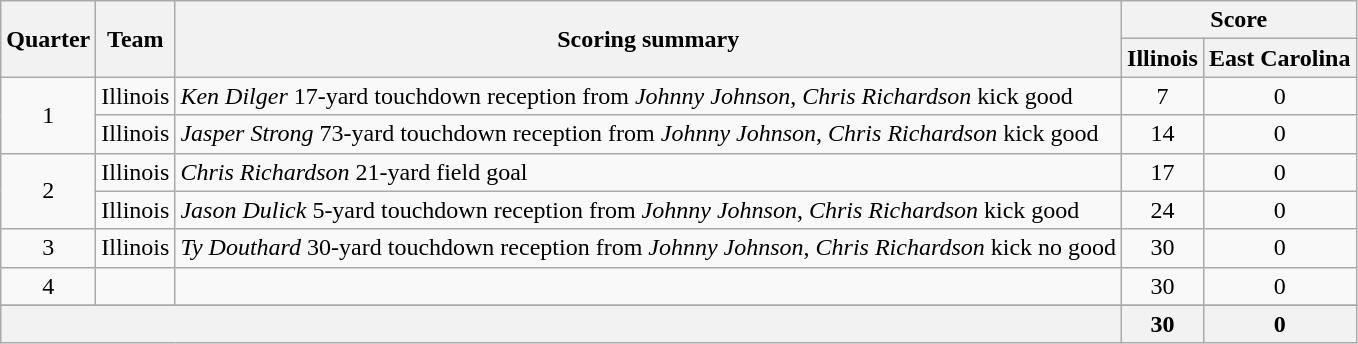<table class="wikitable" style="text-align: center;">
<tr>
<th rowspan=2>Quarter</th>
<th rowspan=2>Team</th>
<th rowspan=2>Scoring summary</th>
<th colspan=2>Score</th>
</tr>
<tr>
<th>Illinois</th>
<th>East Carolina</th>
</tr>
<tr>
<td rowspan=2>1</td>
<td>Illinois</td>
<td align=left><em>Ken Dilger</em> 17-yard touchdown reception from <em>Johnny Johnson</em>, <em>Chris Richardson</em> kick good</td>
<td>7</td>
<td>0</td>
</tr>
<tr>
<td>Illinois</td>
<td align=left><em>Jasper Strong</em> 73-yard touchdown reception from <em>Johnny Johnson</em>, <em>Chris Richardson</em> kick good</td>
<td>14</td>
<td>0</td>
</tr>
<tr>
<td rowspan=2>2</td>
<td>Illinois</td>
<td align=left><em>Chris Richardson</em> 21-yard field goal</td>
<td>17</td>
<td>0</td>
</tr>
<tr>
<td>Illinois</td>
<td align=left><em>Jason Dulick</em> 5-yard touchdown reception from <em>Johnny Johnson</em>, <em>Chris Richardson</em> kick good</td>
<td>24</td>
<td>0</td>
</tr>
<tr>
<td>3</td>
<td>Illinois</td>
<td align=left><em>Ty Douthard</em> 30-yard touchdown reception from <em>Johnny Johnson</em>, <em>Chris Richardson</em> kick no good</td>
<td>30</td>
<td>0</td>
</tr>
<tr>
<td>4</td>
<td></td>
<td align=left></td>
<td>30</td>
<td>0</td>
</tr>
<tr>
</tr>
<tr>
<th colspan=3></th>
<th>30</th>
<th>0</th>
</tr>
</table>
